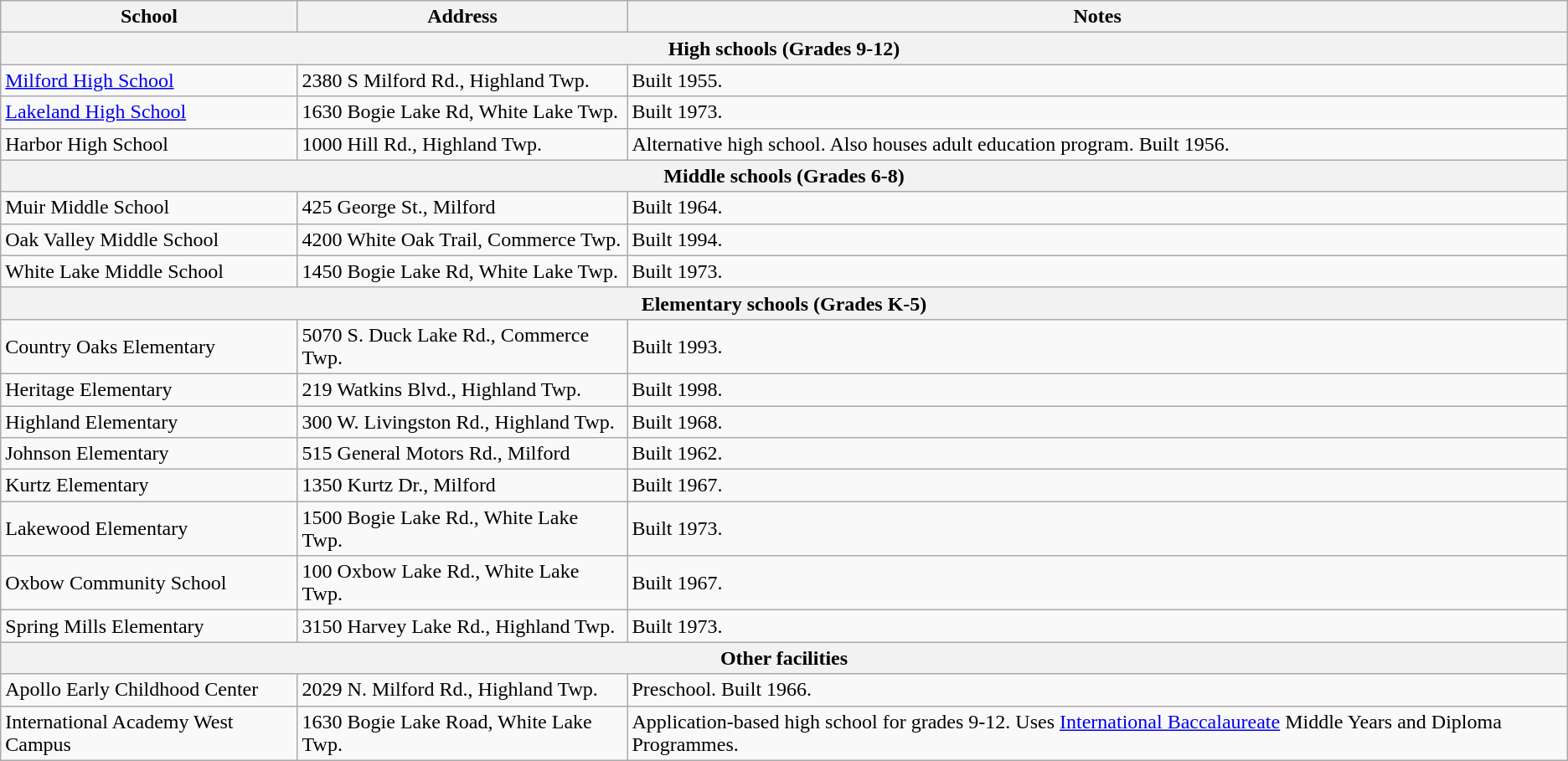<table class="wikitable">
<tr>
<th>School</th>
<th>Address</th>
<th>Notes</th>
</tr>
<tr>
<th colspan="3">High schools (Grades 9-12)</th>
</tr>
<tr>
<td><a href='#'>Milford High School</a></td>
<td>2380 S Milford Rd., Highland Twp.</td>
<td>Built 1955.</td>
</tr>
<tr>
<td><a href='#'>Lakeland High School</a></td>
<td>1630 Bogie Lake Rd, White Lake Twp.</td>
<td>Built 1973.</td>
</tr>
<tr>
<td>Harbor High School</td>
<td>1000 Hill Rd., Highland Twp.</td>
<td>Alternative high school. Also houses adult education program. Built 1956.</td>
</tr>
<tr>
<th colspan="3">Middle schools (Grades 6-8)</th>
</tr>
<tr>
<td>Muir Middle School</td>
<td>425 George St., Milford</td>
<td>Built 1964.</td>
</tr>
<tr>
<td>Oak Valley Middle School</td>
<td>4200 White Oak Trail, Commerce Twp.</td>
<td>Built 1994.</td>
</tr>
<tr>
<td>White Lake Middle School</td>
<td>1450 Bogie Lake Rd, White Lake Twp.</td>
<td>Built 1973.</td>
</tr>
<tr>
<th colspan="3">Elementary schools (Grades K-5)</th>
</tr>
<tr>
<td>Country Oaks Elementary</td>
<td>5070 S. Duck Lake Rd., Commerce Twp.</td>
<td>Built 1993.</td>
</tr>
<tr>
<td>Heritage Elementary</td>
<td>219 Watkins Blvd., Highland Twp.</td>
<td>Built 1998.</td>
</tr>
<tr>
<td>Highland Elementary</td>
<td>300 W. Livingston Rd., Highland Twp.</td>
<td>Built 1968.</td>
</tr>
<tr>
<td>Johnson Elementary</td>
<td>515 General Motors Rd., Milford</td>
<td>Built 1962.</td>
</tr>
<tr>
<td>Kurtz Elementary</td>
<td>1350 Kurtz Dr., Milford</td>
<td>Built 1967.</td>
</tr>
<tr>
<td>Lakewood Elementary</td>
<td>1500 Bogie Lake Rd., White Lake Twp.</td>
<td>Built 1973.</td>
</tr>
<tr>
<td>Oxbow Community School</td>
<td>100 Oxbow Lake Rd., White Lake Twp.</td>
<td>Built 1967.</td>
</tr>
<tr>
<td>Spring Mills Elementary</td>
<td>3150 Harvey Lake Rd., Highland Twp.</td>
<td>Built 1973.</td>
</tr>
<tr>
<th colspan="3">Other facilities</th>
</tr>
<tr>
<td>Apollo Early Childhood Center</td>
<td>2029 N. Milford Rd., Highland Twp.</td>
<td>Preschool. Built 1966.</td>
</tr>
<tr>
<td>International Academy West Campus</td>
<td>1630 Bogie Lake Road, White Lake Twp.</td>
<td>Application-based high school for grades 9-12. Uses <a href='#'>International Baccalaureate</a> Middle Years and Diploma Programmes.</td>
</tr>
</table>
